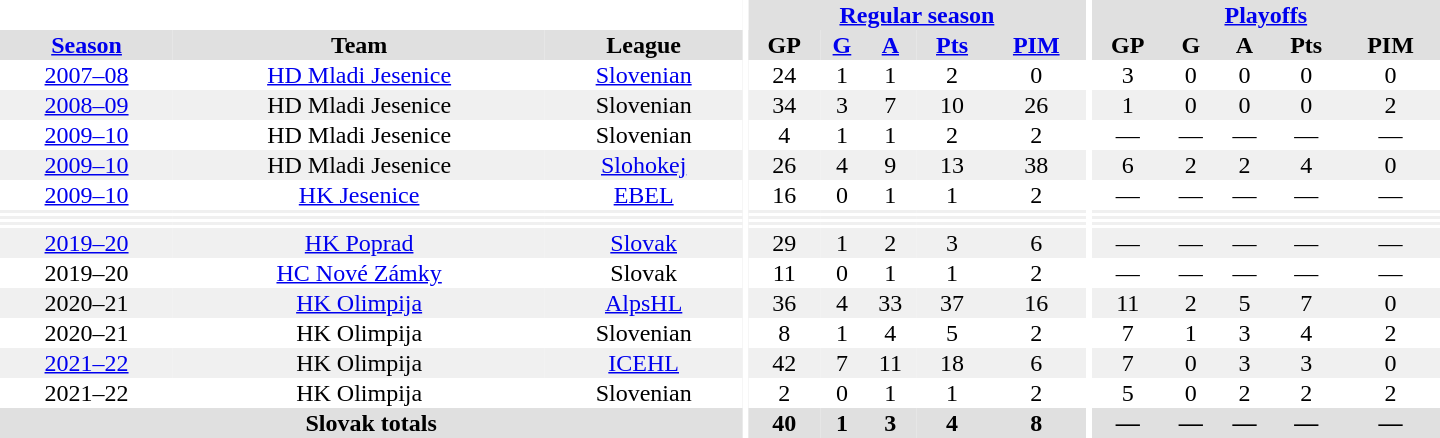<table border="0" cellpadding="1" cellspacing="0" style="text-align:center; width:60em">
<tr bgcolor="#e0e0e0">
<th colspan="3" bgcolor="#ffffff"></th>
<th rowspan="99" bgcolor="#ffffff"></th>
<th colspan="5"><a href='#'>Regular season</a></th>
<th rowspan="99" bgcolor="#ffffff"></th>
<th colspan="5"><a href='#'>Playoffs</a></th>
</tr>
<tr bgcolor="#e0e0e0">
<th><a href='#'>Season</a></th>
<th>Team</th>
<th>League</th>
<th>GP</th>
<th><a href='#'>G</a></th>
<th><a href='#'>A</a></th>
<th><a href='#'>Pts</a></th>
<th><a href='#'>PIM</a></th>
<th>GP</th>
<th>G</th>
<th>A</th>
<th>Pts</th>
<th>PIM</th>
</tr>
<tr>
<td><a href='#'>2007–08</a></td>
<td><a href='#'>HD Mladi Jesenice</a></td>
<td><a href='#'>Slovenian</a></td>
<td>24</td>
<td>1</td>
<td>1</td>
<td>2</td>
<td>0</td>
<td>3</td>
<td>0</td>
<td>0</td>
<td>0</td>
<td>0</td>
</tr>
<tr ALIGN="center" bgcolor="#f0f0f0">
<td><a href='#'>2008–09</a></td>
<td>HD Mladi Jesenice</td>
<td>Slovenian</td>
<td>34</td>
<td>3</td>
<td>7</td>
<td>10</td>
<td>26</td>
<td>1</td>
<td>0</td>
<td>0</td>
<td>0</td>
<td>2</td>
</tr>
<tr>
<td><a href='#'>2009–10</a></td>
<td>HD Mladi Jesenice</td>
<td>Slovenian</td>
<td>4</td>
<td>1</td>
<td>1</td>
<td>2</td>
<td>2</td>
<td>—</td>
<td>—</td>
<td>—</td>
<td>—</td>
<td>—</td>
</tr>
<tr ALIGN="center" bgcolor="#f0f0f0">
<td><a href='#'>2009–10</a></td>
<td>HD Mladi Jesenice</td>
<td><a href='#'>Slohokej</a></td>
<td>26</td>
<td>4</td>
<td>9</td>
<td>13</td>
<td>38</td>
<td>6</td>
<td>2</td>
<td>2</td>
<td>4</td>
<td>0</td>
</tr>
<tr>
<td><a href='#'>2009–10</a></td>
<td><a href='#'>HK Jesenice</a></td>
<td><a href='#'>EBEL</a></td>
<td>16</td>
<td>0</td>
<td>1</td>
<td>1</td>
<td>2</td>
<td>—</td>
<td>—</td>
<td>—</td>
<td>—</td>
<td>—</td>
</tr>
<tr ALIGN="center" bgcolor="#f0f0f0">
<td></td>
<td></td>
<td></td>
<td></td>
<td></td>
<td></td>
<td></td>
<td></td>
<td></td>
<td></td>
<td></td>
<td></td>
<td></td>
</tr>
<tr>
<td></td>
<td></td>
<td></td>
<td></td>
<td></td>
<td></td>
<td></td>
<td></td>
<td></td>
<td></td>
<td></td>
<td></td>
<td></td>
</tr>
<tr ALIGN="center" bgcolor="#f0f0f0">
<td></td>
<td></td>
<td></td>
<td></td>
<td></td>
<td></td>
<td></td>
<td></td>
<td></td>
<td></td>
<td></td>
<td></td>
<td></td>
</tr>
<tr>
<td></td>
<td></td>
<td></td>
<td></td>
<td></td>
<td></td>
<td></td>
<td></td>
<td></td>
<td></td>
<td></td>
<td></td>
<td></td>
</tr>
<tr ALIGN="center" bgcolor="#f0f0f0">
<td></td>
<td></td>
<td></td>
<td></td>
<td></td>
<td></td>
<td></td>
<td></td>
<td></td>
<td></td>
<td></td>
<td></td>
<td></td>
</tr>
<tr>
<td></td>
<td></td>
<td></td>
<td></td>
<td></td>
<td></td>
<td></td>
<td></td>
<td></td>
<td></td>
<td></td>
<td></td>
<td></td>
</tr>
<tr bgcolor="#f0f0f0">
<td><a href='#'>2019–20</a></td>
<td><a href='#'>HK Poprad</a></td>
<td><a href='#'>Slovak</a></td>
<td>29</td>
<td>1</td>
<td>2</td>
<td>3</td>
<td>6</td>
<td>—</td>
<td>—</td>
<td>—</td>
<td>—</td>
<td>—</td>
</tr>
<tr>
<td>2019–20</td>
<td><a href='#'>HC Nové Zámky</a></td>
<td>Slovak</td>
<td>11</td>
<td>0</td>
<td>1</td>
<td>1</td>
<td>2</td>
<td>—</td>
<td>—</td>
<td>—</td>
<td>—</td>
<td>—</td>
</tr>
<tr bgcolor="#f0f0f0">
<td 2020–21 Alps Hockey League season>2020–21</td>
<td><a href='#'>HK Olimpija</a></td>
<td><a href='#'>AlpsHL</a></td>
<td>36</td>
<td>4</td>
<td>33</td>
<td>37</td>
<td>16</td>
<td>11</td>
<td>2</td>
<td>5</td>
<td>7</td>
<td>0</td>
</tr>
<tr>
<td 2020–21 Slovenian Hockey League season>2020–21</td>
<td>HK Olimpija</td>
<td>Slovenian</td>
<td>8</td>
<td>1</td>
<td>4</td>
<td>5</td>
<td>2</td>
<td>7</td>
<td>1</td>
<td>3</td>
<td>4</td>
<td>2</td>
</tr>
<tr bgcolor="#f0f0f0">
<td><a href='#'>2021–22</a></td>
<td>HK Olimpija</td>
<td><a href='#'>ICEHL</a></td>
<td>42</td>
<td>7</td>
<td>11</td>
<td>18</td>
<td>6</td>
<td>7</td>
<td>0</td>
<td>3</td>
<td>3</td>
<td>0</td>
</tr>
<tr>
<td 2021–22 Slovenian Hockey League season>2021–22</td>
<td>HK Olimpija</td>
<td>Slovenian</td>
<td>2</td>
<td>0</td>
<td>1</td>
<td>1</td>
<td>2</td>
<td>5</td>
<td>0</td>
<td>2</td>
<td>2</td>
<td>2</td>
</tr>
<tr bgcolor="#e0e0e0">
<th colspan="3">Slovak totals</th>
<th>40</th>
<th>1</th>
<th>3</th>
<th>4</th>
<th>8</th>
<th>—</th>
<th>—</th>
<th>—</th>
<th>—</th>
<th>—</th>
</tr>
</table>
